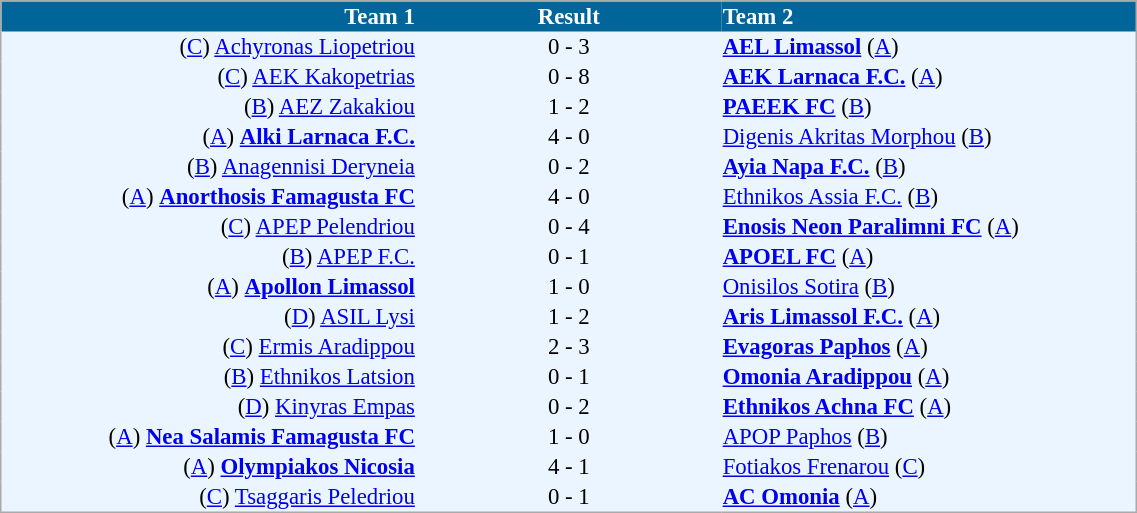<table cellspacing="0" style="background: #EBF5FF; border: 1px #aaa solid; border-collapse: collapse; font-size: 95%;" width=60%>
<tr bgcolor=#006699 style="color:white;">
<th width=30% align="right">Team 1</th>
<th width=22% align="center">Result</th>
<th width=30% align="left">Team 2</th>
</tr>
<tr>
<td align=right>(<a href='#'>C</a>) <a href='#'>Achyronas Liopetriou</a></td>
<td align=center>0 - 3</td>
<td align=left><strong><a href='#'>AEL Limassol</a></strong> (<a href='#'>A</a>)</td>
</tr>
<tr>
<td align=right>(<a href='#'>C</a>) <a href='#'>AEK Kakopetrias</a></td>
<td align=center>0 - 8</td>
<td align=left><strong><a href='#'>AEK Larnaca F.C.</a></strong> (<a href='#'>A</a>)</td>
</tr>
<tr>
<td align=right>(<a href='#'>B</a>) <a href='#'>AEZ Zakakiou</a></td>
<td align=center>1 - 2</td>
<td align=left><strong><a href='#'>PAEEK FC</a></strong> (<a href='#'>B</a>)</td>
</tr>
<tr>
<td align=right>(<a href='#'>A</a>) <strong><a href='#'>Alki Larnaca F.C.</a></strong></td>
<td align=center>4 - 0</td>
<td align=left><a href='#'>Digenis Akritas Morphou</a> (<a href='#'>B</a>)</td>
</tr>
<tr>
<td align=right>(<a href='#'>B</a>) <a href='#'>Anagennisi Deryneia</a></td>
<td align=center>0 - 2</td>
<td align=left><strong><a href='#'>Ayia Napa F.C.</a></strong> (<a href='#'>B</a>)</td>
</tr>
<tr>
<td align=right>(<a href='#'>A</a>) <strong><a href='#'>Anorthosis Famagusta FC</a></strong></td>
<td align=center>4 - 0</td>
<td align=left><a href='#'>Ethnikos Assia F.C.</a> (<a href='#'>B</a>)</td>
</tr>
<tr>
<td align=right>(<a href='#'>C</a>) <a href='#'>APEP Pelendriou</a></td>
<td align=center>0 - 4</td>
<td align=left><strong><a href='#'>Enosis Neon Paralimni FC</a></strong> (<a href='#'>A</a>)</td>
</tr>
<tr>
<td align=right>(<a href='#'>B</a>) <a href='#'>APEP F.C.</a></td>
<td align=center>0 - 1</td>
<td align=left><strong><a href='#'>APOEL FC</a></strong> (<a href='#'>A</a>)</td>
</tr>
<tr>
<td align=right>(<a href='#'>A</a>) <strong><a href='#'>Apollon Limassol</a></strong></td>
<td align=center>1 - 0</td>
<td align=left><a href='#'>Onisilos Sotira</a> (<a href='#'>B</a>)</td>
</tr>
<tr>
<td align=right>(<a href='#'>D</a>) <a href='#'>ASIL Lysi</a></td>
<td align=center>1 - 2</td>
<td align=left><strong><a href='#'>Aris Limassol F.C.</a></strong> (<a href='#'>A</a>)</td>
</tr>
<tr>
<td align=right>(<a href='#'>C</a>) <a href='#'>Ermis Aradippou</a></td>
<td align=center>2 - 3</td>
<td align=left><strong><a href='#'>Evagoras Paphos</a></strong> (<a href='#'>A</a>)</td>
</tr>
<tr>
<td align=right>(<a href='#'>B</a>) <a href='#'>Ethnikos Latsion</a></td>
<td align=center>0 - 1</td>
<td align=left><strong><a href='#'>Omonia Aradippou</a></strong> (<a href='#'>A</a>)</td>
</tr>
<tr>
<td align=right>(<a href='#'>D</a>) <a href='#'>Kinyras Empas</a></td>
<td align=center>0 - 2</td>
<td align=left><strong><a href='#'>Ethnikos Achna FC</a></strong> (<a href='#'>A</a>)</td>
</tr>
<tr>
<td align=right>(<a href='#'>A</a>) <strong><a href='#'>Nea Salamis Famagusta FC</a></strong></td>
<td align=center>1 - 0</td>
<td align=left><a href='#'>APOP Paphos</a> (<a href='#'>B</a>)</td>
</tr>
<tr>
<td align=right>(<a href='#'>A</a>) <strong><a href='#'>Olympiakos Nicosia</a></strong></td>
<td align=center>4 - 1</td>
<td align=left><a href='#'>Fotiakos Frenarou</a> (<a href='#'>C</a>)</td>
</tr>
<tr>
<td align=right>(<a href='#'>C</a>) <a href='#'>Tsaggaris Peledriou</a></td>
<td align=center>0 - 1</td>
<td align=left><strong><a href='#'>AC Omonia</a></strong> (<a href='#'>A</a>)</td>
</tr>
<tr>
</tr>
</table>
